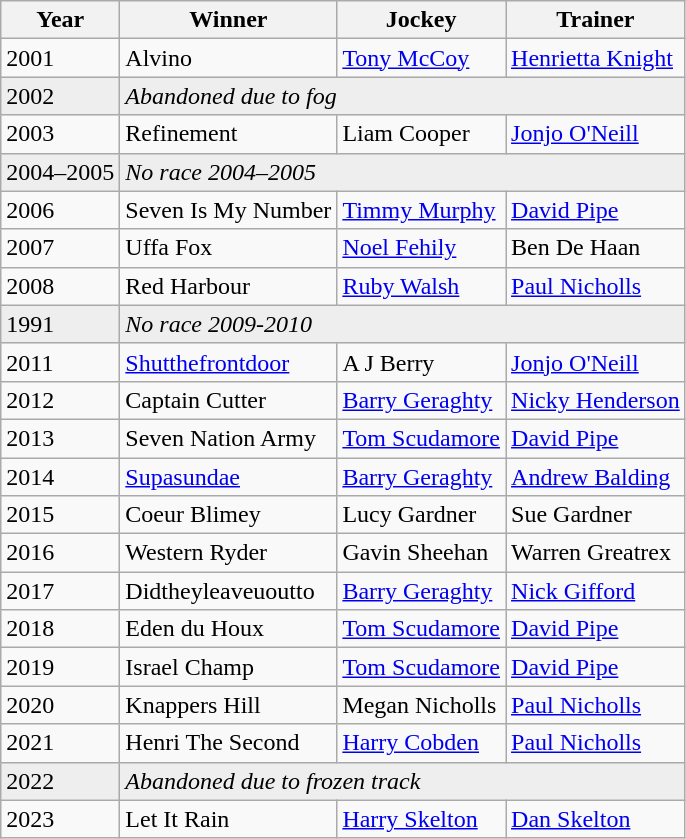<table class="wikitable sortable">
<tr>
<th>Year</th>
<th>Winner</th>
<th>Jockey</th>
<th>Trainer</th>
</tr>
<tr>
<td>2001</td>
<td>Alvino</td>
<td><a href='#'>Tony McCoy</a></td>
<td><a href='#'>Henrietta Knight</a></td>
</tr>
<tr bgcolor="#eeeeee">
<td>2002</td>
<td colspan="3"><em>Abandoned due to fog</em></td>
</tr>
<tr>
<td>2003</td>
<td>Refinement</td>
<td>Liam Cooper</td>
<td><a href='#'>Jonjo O'Neill</a></td>
</tr>
<tr bgcolor="#eeeeee">
<td><span>2004–2005</span></td>
<td colspan="3"><em>No race 2004–2005</em></td>
</tr>
<tr>
<td>2006</td>
<td>Seven Is My Number</td>
<td><a href='#'>Timmy Murphy</a></td>
<td><a href='#'>David Pipe</a></td>
</tr>
<tr>
<td>2007</td>
<td>Uffa Fox</td>
<td><a href='#'>Noel Fehily</a></td>
<td>Ben De Haan</td>
</tr>
<tr>
<td>2008</td>
<td>Red Harbour</td>
<td><a href='#'>Ruby Walsh</a></td>
<td><a href='#'>Paul Nicholls</a></td>
</tr>
<tr bgcolor="#eeeeee">
<td><span>1991</span></td>
<td colspan="3"><em>No race 2009-2010</em> </td>
</tr>
<tr>
<td>2011</td>
<td><a href='#'>Shutthefrontdoor</a></td>
<td>A J Berry</td>
<td><a href='#'>Jonjo O'Neill</a></td>
</tr>
<tr>
<td>2012</td>
<td>Captain Cutter</td>
<td><a href='#'>Barry Geraghty</a></td>
<td><a href='#'>Nicky Henderson</a></td>
</tr>
<tr>
<td>2013</td>
<td>Seven Nation Army</td>
<td><a href='#'>Tom Scudamore</a></td>
<td><a href='#'>David Pipe</a></td>
</tr>
<tr>
<td>2014</td>
<td><a href='#'>Supasundae</a></td>
<td><a href='#'>Barry Geraghty</a></td>
<td><a href='#'>Andrew Balding</a></td>
</tr>
<tr>
<td>2015</td>
<td>Coeur Blimey</td>
<td>Lucy Gardner</td>
<td>Sue Gardner</td>
</tr>
<tr>
<td>2016</td>
<td>Western Ryder</td>
<td>Gavin Sheehan</td>
<td>Warren Greatrex</td>
</tr>
<tr>
<td>2017</td>
<td>Didtheyleaveuoutto</td>
<td><a href='#'>Barry Geraghty</a></td>
<td><a href='#'>Nick Gifford</a></td>
</tr>
<tr>
<td>2018</td>
<td>Eden du Houx</td>
<td><a href='#'>Tom Scudamore</a></td>
<td><a href='#'>David Pipe</a></td>
</tr>
<tr>
<td>2019</td>
<td>Israel Champ</td>
<td><a href='#'>Tom Scudamore</a></td>
<td><a href='#'>David Pipe</a></td>
</tr>
<tr>
<td>2020</td>
<td>Knappers Hill</td>
<td>Megan Nicholls</td>
<td><a href='#'>Paul Nicholls</a></td>
</tr>
<tr>
<td>2021</td>
<td>Henri The Second</td>
<td><a href='#'>Harry Cobden</a></td>
<td><a href='#'>Paul Nicholls</a></td>
</tr>
<tr bgcolor="#eeeeee">
<td>2022</td>
<td colspan="3"><em>Abandoned due to frozen track</em></td>
</tr>
<tr>
<td>2023</td>
<td>Let It Rain</td>
<td><a href='#'>Harry Skelton</a></td>
<td><a href='#'>Dan Skelton</a></td>
</tr>
</table>
